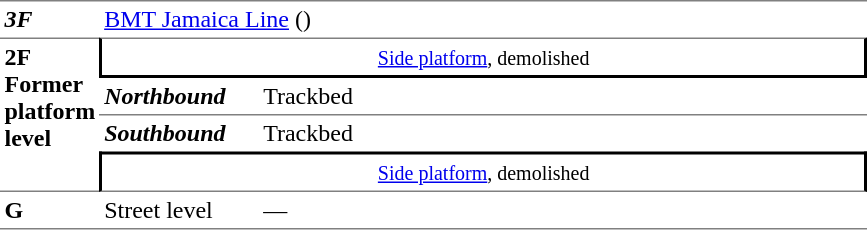<table border=0 cellspacing=0 cellpadding=3>
<tr>
<td style="width:50px; border-top:solid 1px gray; vertical-align:top;"><strong><em>3F</em></strong></td>
<td colspan=2 style="width:100px;border-top:solid 1px gray; vertical-align:top;" width=800><a href='#'>BMT Jamaica Line</a> ()</td>
</tr>
<tr>
<td rowspan=4 style="width:50px; border-top:solid 1px gray; border-bottom:solid 1px gray; vertical-align:top;"><strong>2F<br>Former platform level</strong></td>
<td colspan="2" style="border-top:solid 1px gray; border-right:solid 2px black; border-left:solid 2px black; border-bottom:solid 2px black; text-align:center;"><small><a href='#'>Side platform</a>, demolished</small></td>
</tr>
<tr>
<td style="border-bottom:solid 1px gray;" width=100><strong><em>Northbound</em></strong></td>
<td style="border-bottom:solid 1px gray;" width=400>Trackbed</td>
</tr>
<tr>
<td><strong><em>Southbound</em></strong></td>
<td>Trackbed</td>
</tr>
<tr>
<td style="border-bottom:solid 1px gray;border-top:solid 2px black;border-right:solid 2px black;border-left:solid 2px black;text-align:center;" colspan=2><small><a href='#'>Side platform</a>, demolished</small></td>
</tr>
<tr>
<td style="width:50px;border-bottom:solid 1px gray; vertical-align:top;" width=50><strong>G</strong></td>
<td style="width:100px;border-bottom:solid 1px gray; vertical-align:top;" width=100>Street level</td>
<td style="width:400px;border-bottom:solid 1px gray; vertical-align:top;" width=400>—</td>
</tr>
</table>
